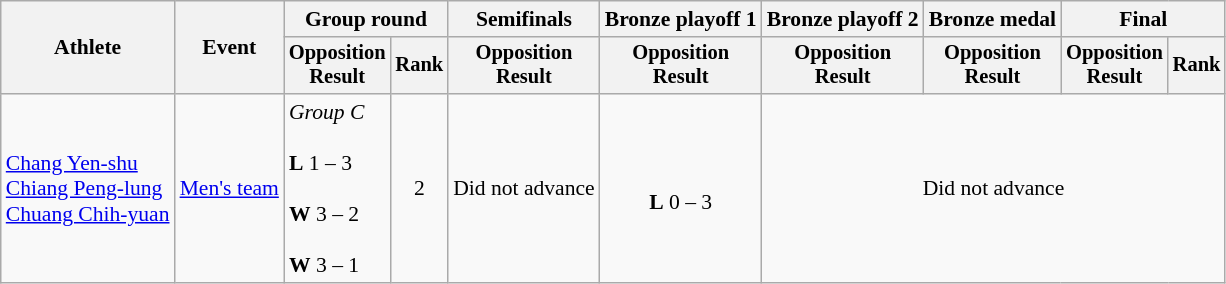<table class="wikitable" style="font-size:90%;">
<tr>
<th rowspan="2">Athlete</th>
<th rowspan="2">Event</th>
<th colspan="2">Group round</th>
<th>Semifinals</th>
<th>Bronze playoff 1</th>
<th>Bronze playoff 2</th>
<th>Bronze medal</th>
<th colspan=2>Final</th>
</tr>
<tr style="font-size:95%">
<th>Opposition<br>Result</th>
<th>Rank</th>
<th>Opposition<br>Result</th>
<th>Opposition<br>Result</th>
<th>Opposition<br>Result</th>
<th>Opposition<br>Result</th>
<th>Opposition<br>Result</th>
<th>Rank</th>
</tr>
<tr align=center>
<td align=left><a href='#'>Chang Yen-shu</a><br><a href='#'>Chiang Peng-lung</a><br><a href='#'>Chuang Chih-yuan</a></td>
<td align=left><a href='#'>Men's team</a></td>
<td align=left><em>Group C</em><br><br><strong>L</strong> 1 – 3<br><br><strong>W</strong> 3 – 2<br><br><strong>W</strong> 3 – 1</td>
<td>2</td>
<td>Did not advance</td>
<td><br><strong>L</strong> 0 – 3</td>
<td colspan=5>Did not advance</td>
</tr>
</table>
